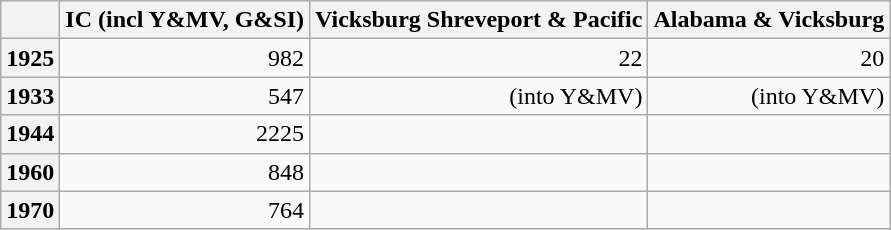<table class="wikitable">
<tr>
<th></th>
<th>IC (incl Y&MV, G&SI)</th>
<th>Vicksburg Shreveport & Pacific</th>
<th>Alabama & Vicksburg</th>
</tr>
<tr align="right">
<th scope="row">1925</th>
<td>982</td>
<td>22</td>
<td>20</td>
</tr>
<tr align="right">
<th scope="row">1933</th>
<td>547</td>
<td>(into Y&MV)</td>
<td>(into Y&MV)</td>
</tr>
<tr align="right">
<th scope="row">1944</th>
<td>2225</td>
<td></td>
<td></td>
</tr>
<tr align="right">
<th scope="row">1960</th>
<td>848</td>
<td></td>
<td></td>
</tr>
<tr align="right">
<th scope="row">1970</th>
<td>764</td>
<td></td>
<td></td>
</tr>
</table>
